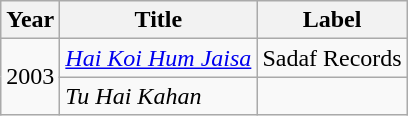<table class="wikitable">
<tr>
<th>Year</th>
<th>Title</th>
<th>Label</th>
</tr>
<tr>
<td rowspan="2">2003</td>
<td><em><a href='#'>Hai Koi Hum Jaisa</a></em></td>
<td>Sadaf Records</td>
</tr>
<tr>
<td><em>Tu Hai Kahan</em></td>
<td></td>
</tr>
</table>
